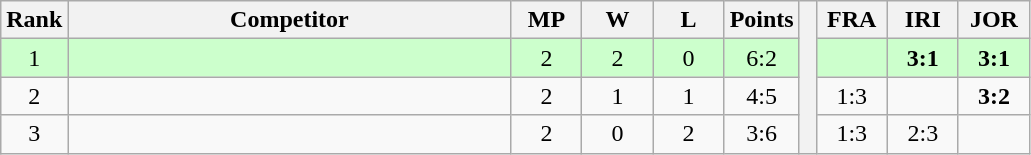<table class="wikitable" style="text-align:center">
<tr>
<th>Rank</th>
<th style="width:18em">Competitor</th>
<th style="width:2.5em">MP</th>
<th style="width:2.5em">W</th>
<th style="width:2.5em">L</th>
<th>Points</th>
<th rowspan="4"> </th>
<th style="width:2.5em">FRA</th>
<th style="width:2.5em">IRI</th>
<th style="width:2.5em">JOR</th>
</tr>
<tr style="background:#cfc;">
<td>1</td>
<td style="text-align:left"></td>
<td>2</td>
<td>2</td>
<td>0</td>
<td>6:2</td>
<td></td>
<td><strong>3:1</strong></td>
<td><strong>3:1</strong></td>
</tr>
<tr>
<td>2</td>
<td style="text-align:left"></td>
<td>2</td>
<td>1</td>
<td>1</td>
<td>4:5</td>
<td>1:3</td>
<td></td>
<td><strong>3:2</strong></td>
</tr>
<tr>
<td>3</td>
<td style="text-align:left"></td>
<td>2</td>
<td>0</td>
<td>2</td>
<td>3:6</td>
<td>1:3</td>
<td>2:3</td>
<td></td>
</tr>
</table>
